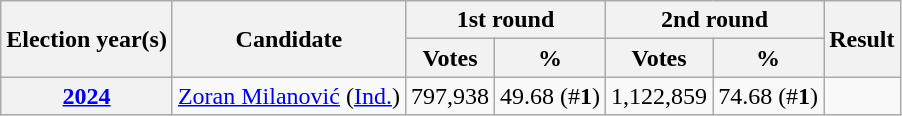<table class=wikitable style="text-align: center;">
<tr>
<th rowspan=2>Election year(s)</th>
<th rowspan=2>Candidate</th>
<th colspan=2>1st round</th>
<th colspan=2>2nd round</th>
<th rowspan=2>Result</th>
</tr>
<tr>
<th>Votes</th>
<th>%</th>
<th>Votes</th>
<th>%</th>
</tr>
<tr>
<th><a href='#'>2024</a></th>
<td><a href='#'>Zoran Milanović</a> (<a href='#'>Ind.</a>)</td>
<td>797,938</td>
<td>49.68 (#<strong>1</strong>)</td>
<td>1,122,859</td>
<td>74.68 (#<strong>1</strong>)</td>
<td></td>
</tr>
</table>
